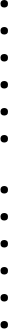<table>
<tr>
<td><br><ul><li></li><li></li><li></li><li></li><li></li><li></li></ul><ul><li></li><li></li><li></li><li></li><li></li><li></li></ul></td>
</tr>
</table>
